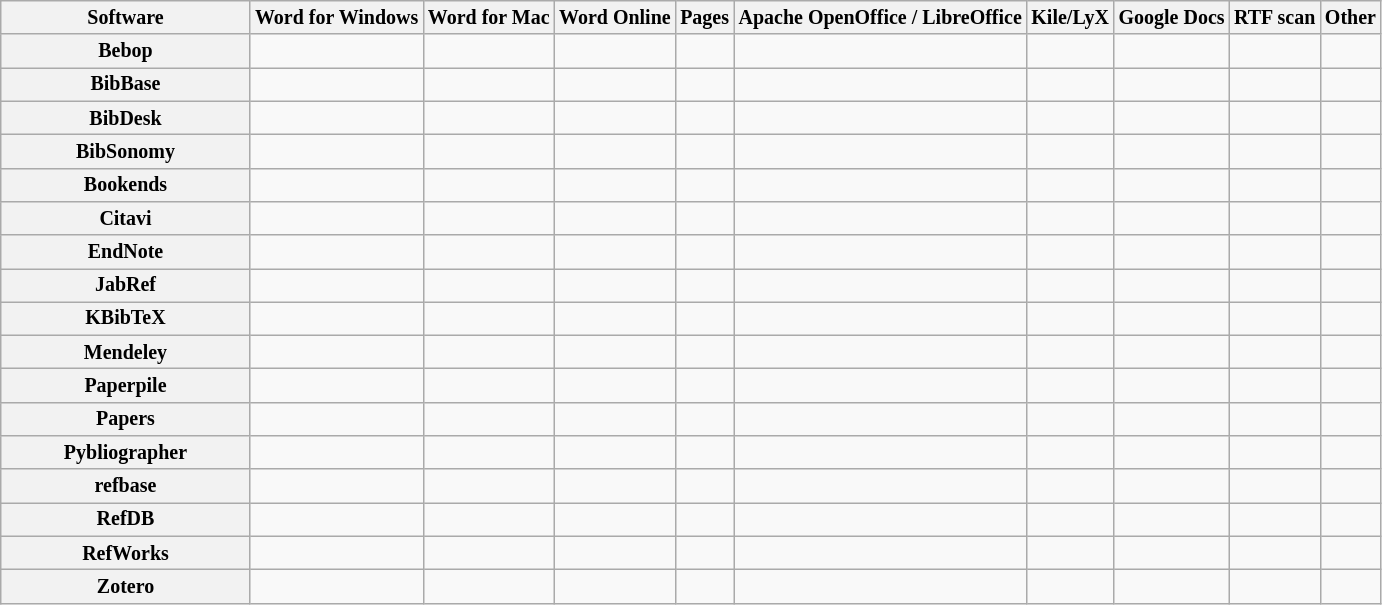<table class="wikitable sortable" style="font-size: smaller; text-align: center; width: auto;">
<tr>
<th style="width: 12em">Software</th>
<th>Word for Windows</th>
<th>Word for Mac</th>
<th>Word Online</th>
<th>Pages</th>
<th>Apache OpenOffice / LibreOffice</th>
<th>Kile/LyX</th>
<th>Google Docs</th>
<th>RTF scan</th>
<th>Other</th>
</tr>
<tr>
<th>Bebop</th>
<td></td>
<td></td>
<td></td>
<td></td>
<td></td>
<td></td>
<td></td>
<td></td>
<td></td>
</tr>
<tr>
<th>BibBase</th>
<td></td>
<td></td>
<td></td>
<td></td>
<td></td>
<td></td>
<td></td>
<td></td>
<td></td>
</tr>
<tr>
<th>BibDesk</th>
<td></td>
<td></td>
<td></td>
<td></td>
<td></td>
<td></td>
<td></td>
<td></td>
<td></td>
</tr>
<tr>
<th>BibSonomy</th>
<td></td>
<td></td>
<td></td>
<td></td>
<td></td>
<td></td>
<td></td>
<td></td>
<td></td>
</tr>
<tr>
<th>Bookends</th>
<td></td>
<td></td>
<td></td>
<td></td>
<td></td>
<td></td>
<td></td>
<td></td>
<td></td>
</tr>
<tr>
<th>Citavi</th>
<td></td>
<td></td>
<td></td>
<td></td>
<td></td>
<td></td>
<td></td>
<td></td>
<td></td>
</tr>
<tr>
<th>EndNote</th>
<td></td>
<td></td>
<td></td>
<td></td>
<td></td>
<td></td>
<td></td>
<td></td>
<td></td>
</tr>
<tr>
<th>JabRef</th>
<td></td>
<td></td>
<td></td>
<td></td>
<td></td>
<td></td>
<td></td>
<td></td>
<td></td>
</tr>
<tr>
<th>KBibTeX</th>
<td></td>
<td></td>
<td></td>
<td></td>
<td></td>
<td></td>
<td></td>
<td></td>
<td></td>
</tr>
<tr>
<th>Mendeley</th>
<td></td>
<td></td>
<td></td>
<td></td>
<td></td>
<td></td>
<td></td>
<td></td>
<td></td>
</tr>
<tr>
<th>Paperpile</th>
<td></td>
<td></td>
<td></td>
<td></td>
<td></td>
<td></td>
<td></td>
<td></td>
<td></td>
</tr>
<tr>
<th>Papers</th>
<td></td>
<td></td>
<td></td>
<td></td>
<td></td>
<td></td>
<td></td>
<td></td>
<td></td>
</tr>
<tr>
<th>Pybliographer</th>
<td></td>
<td></td>
<td></td>
<td></td>
<td></td>
<td></td>
<td></td>
<td></td>
<td></td>
</tr>
<tr>
<th>refbase</th>
<td></td>
<td></td>
<td></td>
<td></td>
<td></td>
<td></td>
<td></td>
<td></td>
<td></td>
</tr>
<tr>
<th>RefDB</th>
<td></td>
<td></td>
<td></td>
<td></td>
<td></td>
<td></td>
<td></td>
<td></td>
<td></td>
</tr>
<tr>
<th>RefWorks</th>
<td></td>
<td></td>
<td></td>
<td></td>
<td></td>
<td></td>
<td></td>
<td></td>
<td></td>
</tr>
<tr>
<th>Zotero</th>
<td></td>
<td></td>
<td></td>
<td></td>
<td></td>
<td></td>
<td></td>
<td></td>
<td></td>
</tr>
</table>
